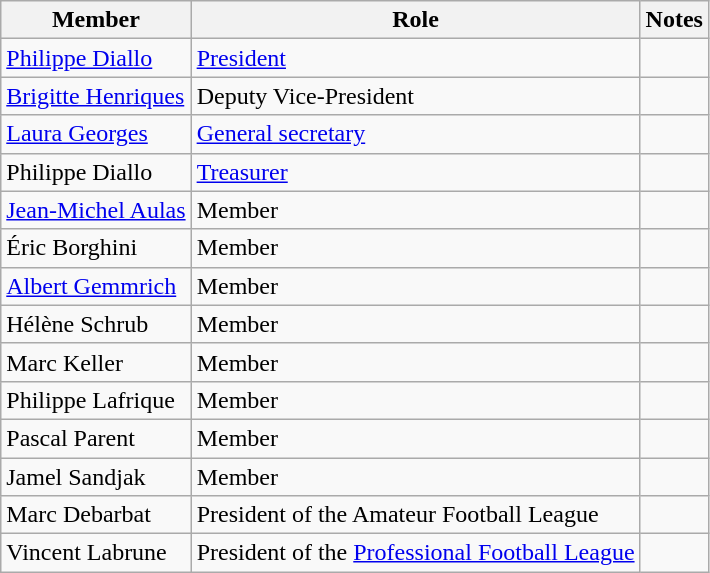<table class="wikitable sortable">
<tr>
<th>Member</th>
<th>Role</th>
<th>Notes</th>
</tr>
<tr>
<td style="text-align: left;"><a href='#'>Philippe Diallo</a></td>
<td style="text-align: left;"><a href='#'>President</a></td>
<td style="text-align: left;"></td>
</tr>
<tr>
<td style="text-align: left;"><a href='#'>Brigitte Henriques</a></td>
<td style="text-align: left;">Deputy Vice-President</td>
<td style="text-align: left;"></td>
</tr>
<tr>
<td style="text-align: left;"><a href='#'>Laura Georges</a></td>
<td style="text-align: left;"><a href='#'>General secretary</a></td>
<td style="text-align: left;"></td>
</tr>
<tr>
<td style="text-align: left;">Philippe Diallo</td>
<td style="text-align: left;"><a href='#'>Treasurer</a></td>
<td style="text-align: left;"></td>
</tr>
<tr>
<td style="text-align: left;"><a href='#'>Jean-Michel Aulas</a></td>
<td style="text-align: left;">Member</td>
<td style="text-align: left;"></td>
</tr>
<tr>
<td style="text-align: left;">Éric Borghini</td>
<td style="text-align: left;">Member</td>
<td style="text-align: left;"></td>
</tr>
<tr>
<td style="text-align: left;"><a href='#'>Albert Gemmrich</a></td>
<td style="text-align: left;">Member</td>
<td style="text-align: left;"></td>
</tr>
<tr>
<td style="text-align: left;">Hélène Schrub</td>
<td style="text-align: left;">Member</td>
<td style="text-align: left;"></td>
</tr>
<tr>
<td style="text-align: left;">Marc Keller</td>
<td style="text-align: left;">Member</td>
<td style="text-align: left;"></td>
</tr>
<tr>
<td style="text-align: left;">Philippe Lafrique</td>
<td style="text-align: left;">Member</td>
<td style="text-align: left;"></td>
</tr>
<tr>
<td style="text-align: left;">Pascal Parent</td>
<td style="text-align: left;">Member</td>
<td style="text-align: left;"></td>
</tr>
<tr>
<td style="text-align: left;">Jamel Sandjak</td>
<td style="text-align: left;">Member</td>
<td style="text-align: left;"></td>
</tr>
<tr>
<td style="text-align: left;">Marc Debarbat</td>
<td style="text-align: left;">President of the Amateur Football League</td>
<td style="text-align: left;"></td>
</tr>
<tr>
<td style="text-align: left;">Vincent Labrune</td>
<td style="text-align: left;">President of the <a href='#'>Professional Football League</a></td>
<td style="text-align: left;"></td>
</tr>
</table>
